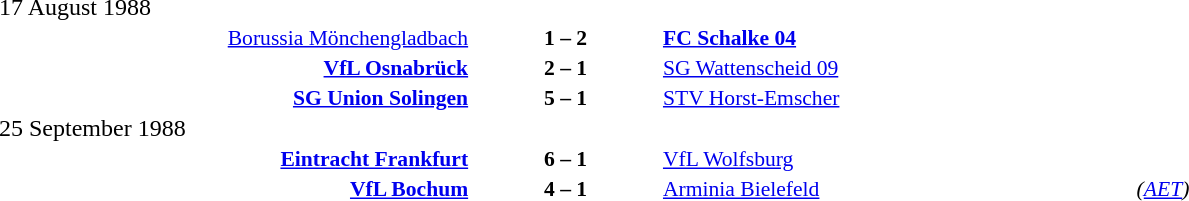<table width=100% cellspacing=1>
<tr>
<th width=25%></th>
<th width=10%></th>
<th width=25%></th>
<th></th>
</tr>
<tr>
<td>17 August 1988</td>
</tr>
<tr style=font-size:90%>
<td align=right><a href='#'>Borussia Mönchengladbach</a></td>
<td align=center><strong>1 – 2</strong></td>
<td><strong><a href='#'>FC Schalke 04</a></strong></td>
</tr>
<tr style=font-size:90%>
<td align=right><strong><a href='#'>VfL Osnabrück</a></strong></td>
<td align=center><strong>2 – 1</strong></td>
<td><a href='#'>SG Wattenscheid 09</a></td>
</tr>
<tr style=font-size:90%>
<td align=right><strong><a href='#'>SG Union Solingen</a></strong></td>
<td align=center><strong>5 – 1</strong></td>
<td><a href='#'>STV Horst-Emscher</a></td>
</tr>
<tr>
<td>25 September 1988</td>
</tr>
<tr style=font-size:90%>
<td align=right><strong><a href='#'>Eintracht Frankfurt</a></strong></td>
<td align=center><strong>6 – 1</strong></td>
<td><a href='#'>VfL Wolfsburg</a></td>
</tr>
<tr style=font-size:90%>
<td align=right><strong><a href='#'>VfL Bochum</a></strong></td>
<td align=center><strong>4 – 1</strong></td>
<td><a href='#'>Arminia Bielefeld</a></td>
<td><em>(<a href='#'>AET</a>)</em></td>
</tr>
</table>
